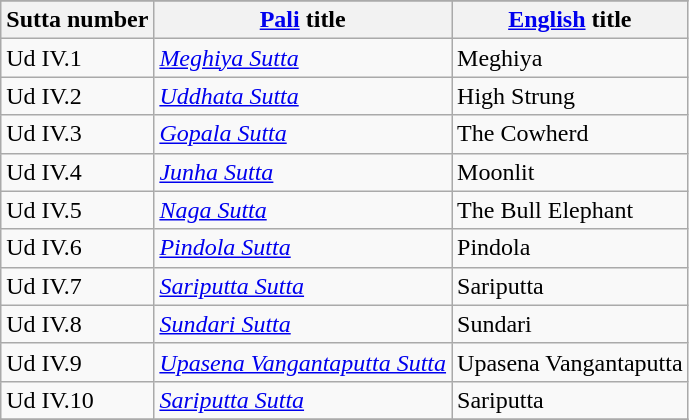<table class="wikitable">
<tr>
</tr>
<tr>
<th>Sutta number</th>
<th><a href='#'>Pali</a> title</th>
<th><a href='#'>English</a> title</th>
</tr>
<tr>
<td>Ud IV.1</td>
<td><em><a href='#'>Meghiya Sutta</a></em></td>
<td>Meghiya</td>
</tr>
<tr>
<td>Ud IV.2</td>
<td><em><a href='#'>Uddhata Sutta</a></em></td>
<td>High Strung</td>
</tr>
<tr>
<td>Ud IV.3</td>
<td><em><a href='#'>Gopala Sutta</a></em></td>
<td>The Cowherd</td>
</tr>
<tr>
<td>Ud IV.4</td>
<td><em><a href='#'>Junha Sutta</a></em></td>
<td>Moonlit</td>
</tr>
<tr>
<td>Ud IV.5</td>
<td><em><a href='#'>Naga Sutta</a></em></td>
<td>The Bull Elephant</td>
</tr>
<tr>
<td>Ud IV.6</td>
<td><em><a href='#'>Pindola Sutta</a></em></td>
<td>Pindola</td>
</tr>
<tr>
<td>Ud IV.7</td>
<td><em><a href='#'>Sariputta Sutta</a></em></td>
<td>Sariputta</td>
</tr>
<tr>
<td>Ud IV.8</td>
<td><em><a href='#'>Sundari Sutta</a></em></td>
<td>Sundari</td>
</tr>
<tr>
<td>Ud IV.9</td>
<td><em><a href='#'>Upasena Vangantaputta Sutta</a></em></td>
<td>Upasena Vangantaputta</td>
</tr>
<tr>
<td>Ud IV.10</td>
<td><em><a href='#'>Sariputta Sutta</a></em></td>
<td>Sariputta</td>
</tr>
<tr>
</tr>
</table>
